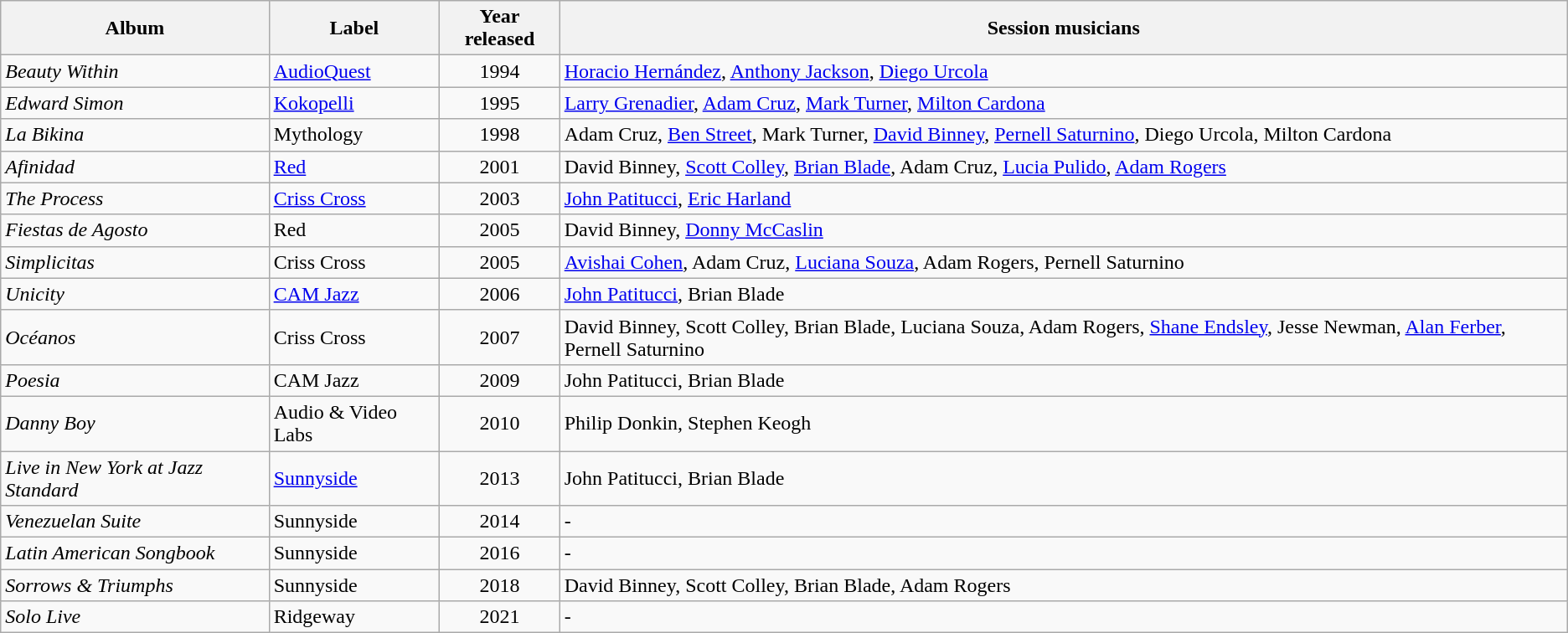<table class="wikitable" style="text-align:center;">
<tr>
<th width:200px;>Album</th>
<th width:150px;>Label</th>
<th width:40px;>Year released</th>
<th width:150px;>Session musicians</th>
</tr>
<tr>
<td style="text-align:left;"><em>Beauty Within</em></td>
<td style="text-align:left;"><a href='#'>AudioQuest</a></td>
<td>1994</td>
<td style="text-align:left;"><a href='#'>Horacio Hernández</a>, <a href='#'>Anthony Jackson</a>, <a href='#'>Diego Urcola</a></td>
</tr>
<tr>
<td style="text-align:left;"><em>Edward Simon</em></td>
<td style="text-align:left;"><a href='#'>Kokopelli</a></td>
<td>1995</td>
<td style="text-align:left;"><a href='#'>Larry Grenadier</a>, <a href='#'>Adam Cruz</a>, <a href='#'>Mark Turner</a>, <a href='#'>Milton Cardona</a></td>
</tr>
<tr>
<td style="text-align:left;"><em>La Bikina</em></td>
<td style="text-align:left;">Mythology</td>
<td>1998</td>
<td style="text-align:left;">Adam Cruz, <a href='#'>Ben Street</a>, Mark Turner, <a href='#'>David Binney</a>, <a href='#'>Pernell Saturnino</a>, Diego Urcola, Milton Cardona</td>
</tr>
<tr>
<td style="text-align:left;"><em>Afinidad</em></td>
<td style="text-align:left;"><a href='#'>Red</a></td>
<td>2001</td>
<td style="text-align:left;">David Binney, <a href='#'>Scott Colley</a>, <a href='#'>Brian Blade</a>, Adam Cruz, <a href='#'>Lucia Pulido</a>, <a href='#'>Adam Rogers</a></td>
</tr>
<tr>
<td style="text-align:left;"><em>The Process</em></td>
<td style="text-align:left;"><a href='#'>Criss Cross</a></td>
<td>2003</td>
<td style="text-align:left;"><a href='#'>John Patitucci</a>, <a href='#'>Eric Harland</a></td>
</tr>
<tr>
<td style="text-align:left;"><em>Fiestas de Agosto</em></td>
<td style="text-align:left;">Red</td>
<td>2005</td>
<td style="text-align:left;">David Binney, <a href='#'>Donny McCaslin</a></td>
</tr>
<tr>
<td style="text-align:left;"><em>Simplicitas</em></td>
<td style="text-align:left;">Criss Cross</td>
<td>2005</td>
<td style="text-align:left;"><a href='#'>Avishai Cohen</a>, Adam Cruz, <a href='#'>Luciana Souza</a>, Adam Rogers, Pernell Saturnino</td>
</tr>
<tr>
<td style="text-align:left;"><em>Unicity</em></td>
<td style="text-align:left;"><a href='#'>CAM Jazz</a></td>
<td>2006</td>
<td style="text-align:left;"><a href='#'>John Patitucci</a>, Brian Blade</td>
</tr>
<tr>
<td style="text-align:left;"><em>Océanos</em></td>
<td style="text-align:left;">Criss Cross</td>
<td>2007</td>
<td style="text-align:left;">David Binney, Scott Colley, Brian Blade, Luciana Souza, Adam Rogers, <a href='#'>Shane Endsley</a>, Jesse Newman, <a href='#'>Alan Ferber</a>, Pernell Saturnino</td>
</tr>
<tr>
<td style="text-align:left;"><em>Poesia</em></td>
<td style="text-align:left;">CAM Jazz</td>
<td>2009</td>
<td style="text-align:left;">John Patitucci, Brian Blade</td>
</tr>
<tr>
<td style="text-align:left;"><em>Danny Boy</em></td>
<td style="text-align:left;">Audio & Video Labs</td>
<td>2010</td>
<td style="text-align:left;">Philip Donkin, Stephen Keogh</td>
</tr>
<tr>
<td style="text-align:left;"><em>Live in New York at Jazz Standard</em></td>
<td style="text-align:left;"><a href='#'>Sunnyside</a></td>
<td>2013</td>
<td style="text-align:left;">John Patitucci, Brian Blade</td>
</tr>
<tr>
<td style="text-align:left;"><em>Venezuelan Suite</em></td>
<td style="text-align:left;">Sunnyside</td>
<td>2014</td>
<td style="text-align:left;">-</td>
</tr>
<tr>
<td style="text-align:left;"><em>Latin American Songbook</em></td>
<td style="text-align:left;">Sunnyside</td>
<td>2016</td>
<td style="text-align:left;">-</td>
</tr>
<tr>
<td style="text-align:left;"><em>Sorrows & Triumphs</em></td>
<td style="text-align:left;">Sunnyside</td>
<td>2018</td>
<td style="text-align:left;">David Binney, Scott Colley, Brian Blade, Adam Rogers</td>
</tr>
<tr>
<td style="text-align:left;"><em>Solo Live</em></td>
<td style="text-align:left;">Ridgeway</td>
<td>2021</td>
<td style="text-align:left;">-</td>
</tr>
</table>
